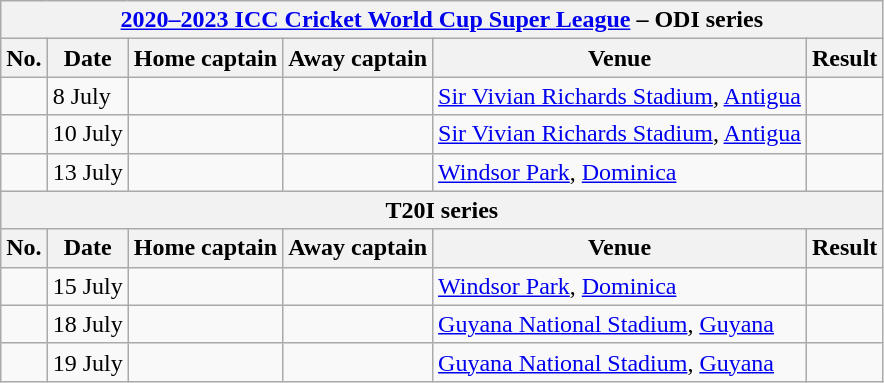<table class="wikitable">
<tr>
<th colspan="9"><a href='#'>2020–2023 ICC Cricket World Cup Super League</a> – ODI series</th>
</tr>
<tr>
<th>No.</th>
<th>Date</th>
<th>Home captain</th>
<th>Away captain</th>
<th>Venue</th>
<th>Result</th>
</tr>
<tr>
<td></td>
<td>8 July</td>
<td></td>
<td></td>
<td><a href='#'>Sir Vivian Richards Stadium</a>, <a href='#'>Antigua</a></td>
<td></td>
</tr>
<tr>
<td></td>
<td>10 July</td>
<td></td>
<td></td>
<td><a href='#'>Sir Vivian Richards Stadium</a>, <a href='#'>Antigua</a></td>
<td></td>
</tr>
<tr>
<td></td>
<td>13 July</td>
<td></td>
<td></td>
<td><a href='#'>Windsor Park</a>, <a href='#'>Dominica</a></td>
<td></td>
</tr>
<tr>
<th colspan="9">T20I series</th>
</tr>
<tr>
<th>No.</th>
<th>Date</th>
<th>Home captain</th>
<th>Away captain</th>
<th>Venue</th>
<th>Result</th>
</tr>
<tr>
<td></td>
<td>15 July</td>
<td></td>
<td></td>
<td><a href='#'>Windsor Park</a>, <a href='#'>Dominica</a></td>
<td></td>
</tr>
<tr>
<td></td>
<td>18 July</td>
<td></td>
<td></td>
<td><a href='#'>Guyana National Stadium</a>, <a href='#'>Guyana</a></td>
<td></td>
</tr>
<tr>
<td></td>
<td>19 July</td>
<td></td>
<td></td>
<td><a href='#'>Guyana National Stadium</a>, <a href='#'>Guyana</a></td>
<td></td>
</tr>
</table>
